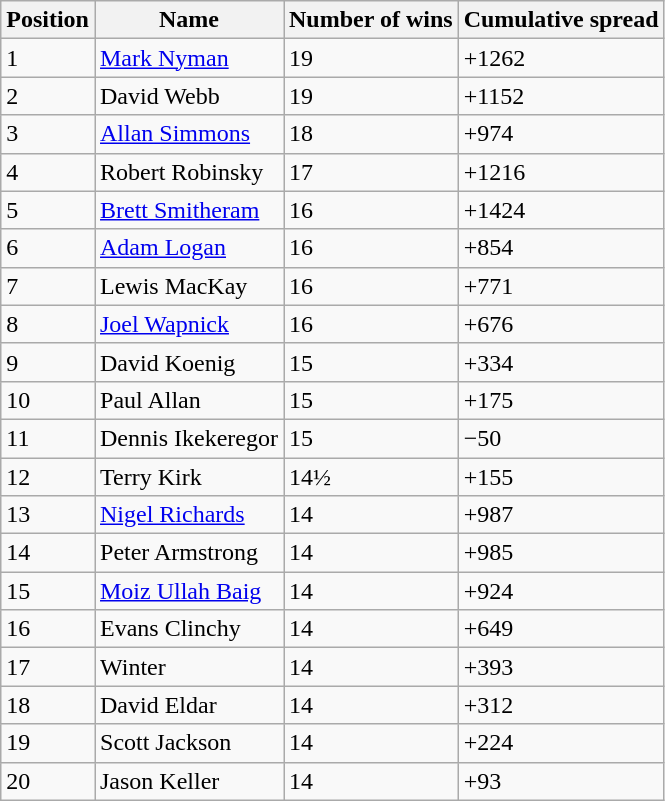<table class="wikitable">
<tr>
<th>Position</th>
<th>Name</th>
<th>Number of wins</th>
<th>Cumulative spread</th>
</tr>
<tr>
<td>1</td>
<td><a href='#'>Mark Nyman</a></td>
<td>19</td>
<td>+1262</td>
</tr>
<tr>
<td>2</td>
<td>David Webb</td>
<td>19</td>
<td>+1152</td>
</tr>
<tr>
<td>3</td>
<td><a href='#'>Allan Simmons</a></td>
<td>18</td>
<td>+974</td>
</tr>
<tr>
<td>4</td>
<td>Robert Robinsky</td>
<td>17</td>
<td>+1216</td>
</tr>
<tr>
<td>5</td>
<td><a href='#'>Brett Smitheram</a></td>
<td>16</td>
<td>+1424</td>
</tr>
<tr>
<td>6</td>
<td><a href='#'>Adam Logan</a></td>
<td>16</td>
<td>+854</td>
</tr>
<tr>
<td>7</td>
<td>Lewis MacKay</td>
<td>16</td>
<td>+771</td>
</tr>
<tr>
<td>8</td>
<td><a href='#'>Joel Wapnick</a></td>
<td>16</td>
<td>+676</td>
</tr>
<tr>
<td>9</td>
<td>David Koenig</td>
<td>15</td>
<td>+334</td>
</tr>
<tr>
<td>10</td>
<td>Paul Allan</td>
<td>15</td>
<td>+175</td>
</tr>
<tr>
<td>11</td>
<td>Dennis Ikekeregor</td>
<td>15</td>
<td>−50</td>
</tr>
<tr>
<td>12</td>
<td>Terry Kirk</td>
<td>14½</td>
<td>+155</td>
</tr>
<tr>
<td>13</td>
<td><a href='#'>Nigel Richards</a></td>
<td>14</td>
<td>+987</td>
</tr>
<tr>
<td>14</td>
<td>Peter Armstrong</td>
<td>14</td>
<td>+985</td>
</tr>
<tr>
<td>15</td>
<td><a href='#'>Moiz Ullah Baig</a></td>
<td>14</td>
<td>+924</td>
</tr>
<tr>
<td>16</td>
<td>Evans Clinchy</td>
<td>14</td>
<td>+649</td>
</tr>
<tr>
<td>17</td>
<td>Winter</td>
<td>14</td>
<td>+393</td>
</tr>
<tr>
<td>18</td>
<td>David Eldar</td>
<td>14</td>
<td>+312</td>
</tr>
<tr>
<td>19</td>
<td>Scott Jackson</td>
<td>14</td>
<td>+224</td>
</tr>
<tr>
<td>20</td>
<td>Jason Keller</td>
<td>14</td>
<td>+93</td>
</tr>
</table>
